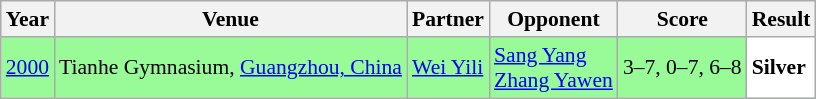<table class="sortable wikitable" style="font-size: 90%;">
<tr>
<th>Year</th>
<th>Venue</th>
<th>Partner</th>
<th>Opponent</th>
<th>Score</th>
<th>Result</th>
</tr>
<tr style="background:#98FB98">
<td align="center"><a href='#'>2000</a></td>
<td align="left">Tianhe Gymnasium, <a href='#'>Guangzhou, China</a></td>
<td align="left"> <a href='#'>Wei Yili</a></td>
<td align="left"> <a href='#'>Sang Yang</a> <br>  <a href='#'>Zhang Yawen</a></td>
<td align="left">3–7, 0–7, 6–8</td>
<td style="text-align:left; background:white"> <strong>Silver</strong></td>
</tr>
</table>
